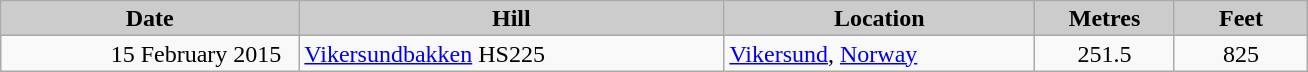<table class="wikitable sortable" style="text-align:left; line-height:16px; width:69%;">
<tr>
<th style="background-color: #ccc;" width="110">Date</th>
<th style="background-color: #ccc;" width="160">Hill</th>
<th style="background-color: #ccc;" width="115">Location</th>
<th style="background-color: #ccc;" width="45">Metres</th>
<th style="background-color: #ccc;" width="45">Feet</th>
</tr>
<tr>
<td align=right>15 February 2015  </td>
<td><a href='#'>Vikersundbakken</a> HS225</td>
<td><a href='#'>Vikersund</a>, <a href='#'>Norway</a></td>
<td align=center>251.5</td>
<td align=center>825</td>
</tr>
</table>
